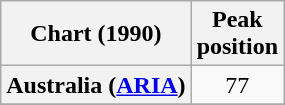<table class="wikitable sortable plainrowheaders" style="text-align:center">
<tr>
<th>Chart (1990)</th>
<th>Peak<br>position</th>
</tr>
<tr>
<th scope="row">Australia (<a href='#'>ARIA</a>)</th>
<td>77</td>
</tr>
<tr>
</tr>
<tr>
</tr>
<tr>
</tr>
<tr>
</tr>
<tr>
</tr>
<tr>
</tr>
<tr>
</tr>
</table>
